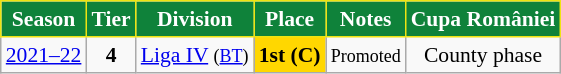<table class="wikitable" style="text-align:center; font-size:90%">
<tr>
<th style="background:#0f823a;color:#ffffff;border:1px solid #eee411;">Season</th>
<th style="background:#0f823a;color:#ffffff;border:1px solid #eee411;">Tier</th>
<th style="background:#0f823a;color:#ffffff;border:1px solid #eee411;">Division</th>
<th style="background:#0f823a;color:#ffffff;border:1px solid #eee411;">Place</th>
<th style="background:#0f823a;color:#ffffff;border:1px solid #eee411;">Notes</th>
<th style="background:#0f823a;color:#ffffff;border:1px solid #eee411;">Cupa României</th>
</tr>
<tr>
<td><a href='#'>2021–22</a></td>
<td><strong>4</strong></td>
<td><a href='#'>Liga IV</a> <small>(<a href='#'>BT</a>)</small></td>
<td align=center bgcolor=gold><strong>1st</strong> <strong>(C)</strong></td>
<td><small>Promoted</small></td>
<td>County phase</td>
</tr>
</table>
